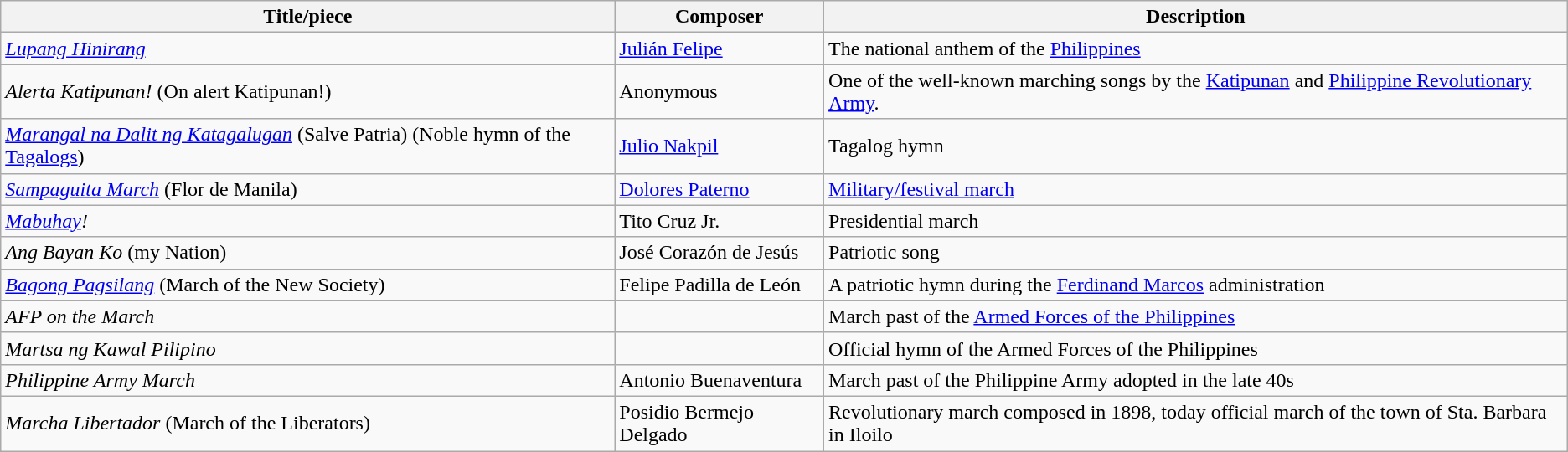<table class="wikitable">
<tr>
<th>Title/piece</th>
<th>Composer</th>
<th>Description</th>
</tr>
<tr>
<td><em><a href='#'>Lupang Hinirang</a></em></td>
<td><a href='#'>Julián Felipe</a></td>
<td>The national anthem of the <a href='#'>Philippines</a></td>
</tr>
<tr>
<td><em>Alerta Katipunan!</em> (On alert Katipunan!)</td>
<td>Anonymous</td>
<td>One of the well-known marching songs by the <a href='#'>Katipunan</a> and <a href='#'>Philippine Revolutionary Army</a>.</td>
</tr>
<tr>
<td><em><a href='#'>Marangal na Dalit ng Katagalugan</a></em> (Salve Patria) (Noble hymn of the <a href='#'>Tagalogs</a>)</td>
<td><a href='#'>Julio Nakpil</a></td>
<td>Tagalog hymn</td>
</tr>
<tr>
<td><em><a href='#'>Sampaguita March</a></em> (Flor de Manila)</td>
<td><a href='#'>Dolores Paterno</a></td>
<td><a href='#'>Military/festival march</a></td>
</tr>
<tr>
<td><em><a href='#'>Mabuhay</a>!</em></td>
<td>Tito Cruz Jr.</td>
<td>Presidential march</td>
</tr>
<tr>
<td><em>Ang Bayan Ko</em> (my Nation)</td>
<td>José Corazón de Jesús</td>
<td>Patriotic song</td>
</tr>
<tr>
<td><em><a href='#'>Bagong Pagsilang</a></em> (March of the New Society)</td>
<td>Felipe Padilla de León</td>
<td>A patriotic hymn during the <a href='#'>Ferdinand Marcos</a> administration</td>
</tr>
<tr>
<td><em>AFP on the March</em></td>
<td></td>
<td>March past of the <a href='#'>Armed Forces of the Philippines</a></td>
</tr>
<tr>
<td><em>Martsa ng Kawal Pilipino</em></td>
<td></td>
<td>Official hymn of the Armed Forces of the Philippines</td>
</tr>
<tr>
<td><em>Philippine Army March</em></td>
<td>Antonio Buenaventura</td>
<td>March past of the Philippine Army adopted in the late 40s</td>
</tr>
<tr>
<td><em>Marcha Libertador</em> (March of the Liberators)</td>
<td>Posidio Bermejo Delgado</td>
<td>Revolutionary march composed in 1898, today official march of the town of Sta. Barbara in Iloilo</td>
</tr>
</table>
